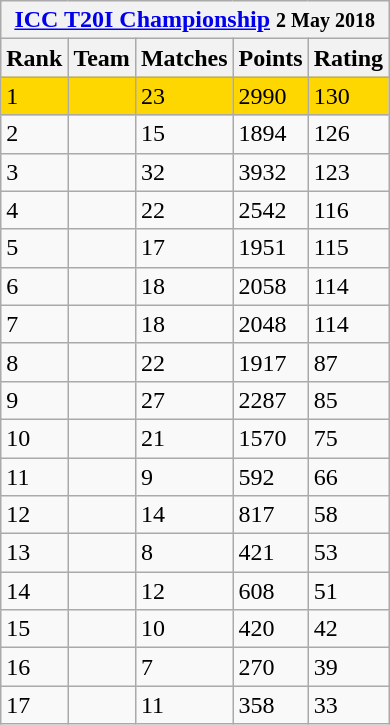<table class="wikitable" stp;">
<tr>
<th colspan="5"><a href='#'>ICC T20I Championship</a> <small>2 May 2018</small></th>
</tr>
<tr>
<th>Rank</th>
<th>Team</th>
<th>Matches</th>
<th>Points</th>
<th>Rating</th>
</tr>
<tr style="background:gold">
<td>1</td>
<td style="text-align:left;"></td>
<td>23</td>
<td>2990</td>
<td>130</td>
</tr>
<tr>
<td>2</td>
<td style="text-align:left;"></td>
<td>15</td>
<td>1894</td>
<td>126</td>
</tr>
<tr>
<td>3</td>
<td style="text-align:left;"></td>
<td>32</td>
<td>3932</td>
<td>123</td>
</tr>
<tr>
<td>4</td>
<td style="text-align:left;"></td>
<td>22</td>
<td>2542</td>
<td>116</td>
</tr>
<tr>
<td>5</td>
<td style="text-align:left;"></td>
<td>17</td>
<td>1951</td>
<td>115</td>
</tr>
<tr>
<td>6</td>
<td style="text-align:left;"></td>
<td>18</td>
<td>2058</td>
<td>114</td>
</tr>
<tr>
<td>7</td>
<td style="text-align:left;"></td>
<td>18</td>
<td>2048</td>
<td>114</td>
</tr>
<tr>
<td>8</td>
<td style="text-align:left;"></td>
<td>22</td>
<td>1917</td>
<td>87</td>
</tr>
<tr>
<td>9</td>
<td style="text-align:left;"></td>
<td>27</td>
<td>2287</td>
<td>85</td>
</tr>
<tr>
<td>10</td>
<td style="text-align:left;"></td>
<td>21</td>
<td>1570</td>
<td>75</td>
</tr>
<tr>
<td>11</td>
<td style="text-align:left;"></td>
<td>9</td>
<td>592</td>
<td>66</td>
</tr>
<tr>
<td>12</td>
<td style="text-align:left;"></td>
<td>14</td>
<td>817</td>
<td>58</td>
</tr>
<tr>
<td>13</td>
<td style="text-align:left;"></td>
<td>8</td>
<td>421</td>
<td>53</td>
</tr>
<tr>
<td>14</td>
<td style="text-align:left;"></td>
<td>12</td>
<td>608</td>
<td>51</td>
</tr>
<tr>
<td>15</td>
<td style="text-align:left;"></td>
<td>10</td>
<td>420</td>
<td>42</td>
</tr>
<tr>
<td>16</td>
<td style="text-align:left;"></td>
<td>7</td>
<td>270</td>
<td>39</td>
</tr>
<tr>
<td>17</td>
<td style="text-align:left;"></td>
<td>11</td>
<td>358</td>
<td>33</td>
</tr>
</table>
